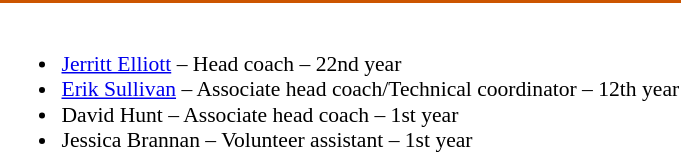<table class="toccolours" style="border-collapse:collapse; font-size:90%;">
<tr>
<td colspan="7" style=background:#CC5500;color:#FFFFFF; border: 2px solid #FFFFFF;></td>
</tr>
<tr>
<td><br><ul><li><a href='#'>Jerritt Elliott</a> – Head coach – 22nd year</li><li><a href='#'>Erik Sullivan</a> – Associate head coach/Technical coordinator – 12th year</li><li>David Hunt – Associate head coach – 1st year</li><li>Jessica Brannan – Volunteer assistant – 1st year</li></ul></td>
</tr>
</table>
